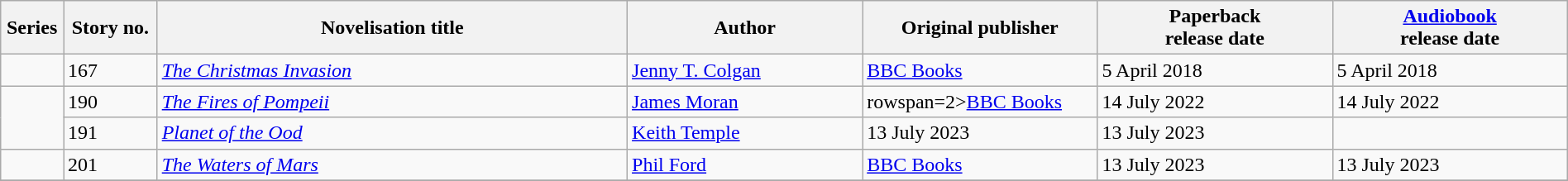<table class="wikitable sortable" style="width:100%;">
<tr>
<th style="width:4%;">Series</th>
<th style="width:6%;">Story no.</th>
<th style="width:30%;">Novelisation title</th>
<th style="width:15%;">Author</th>
<th style="width:15%;">Original publisher</th>
<th style="width:15%;" data-sort-type=date>Paperback <br>release date</th>
<th style="width:15%;" data-sort-type=date><a href='#'>Audiobook</a> <br>release date</th>
</tr>
<tr>
<td></td>
<td>167</td>
<td><em><a href='#'>The Christmas Invasion</a></em></td>
<td data-sort-value="Colgan, Jenny T"><a href='#'>Jenny T. Colgan</a></td>
<td rowspan="<noinclude>4</noinclude>"><a href='#'>BBC Books</a> </td>
<td>5 April 2018</td>
<td>5 April 2018</td>
</tr>
<tr>
<td rowspan="2"></td>
<td>190</td>
<td><em><a href='#'>The Fires of Pompeii</a></em></td>
<td data-sort-value="Moran, James"><a href='#'>James Moran</a></td>
<td <includeonly>rowspan=2><a href='#'>BBC Books</a> </td>
<td></includeonly>14 July 2022</td>
<td>14 July 2022</td>
</tr>
<tr>
<td>191</td>
<td><em><a href='#'>Planet of the Ood</a></em></td>
<td data-sort-value="Temple, Keith"><a href='#'>Keith Temple</a></td>
<td>13 July 2023</td>
<td>13 July 2023</td>
</tr>
<tr>
<td></td>
<td>201</td>
<td><em><a href='#'>The Waters of Mars</a></em></td>
<td data-sort-value="Ford, Phil"><a href='#'>Phil Ford</a></td>
<td><includeonly><a href='#'>BBC Books</a> </td>
<td></includeonly> 13 July 2023</td>
<td>13 July 2023</td>
</tr>
<tr>
</tr>
</table>
